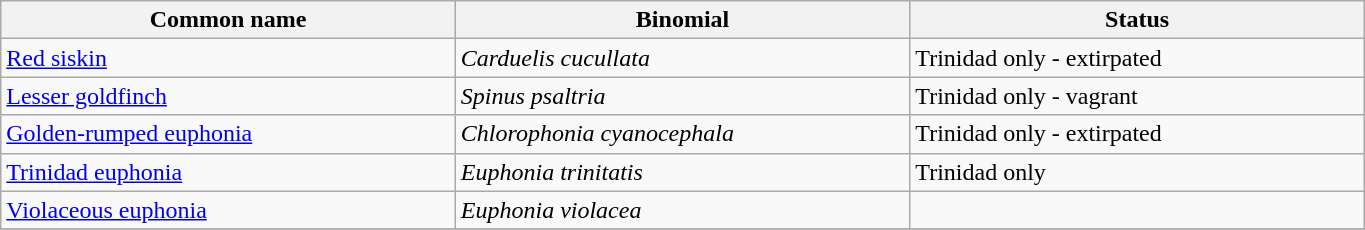<table width=72% class="wikitable">
<tr>
<th width=24%>Common name</th>
<th width=24%>Binomial</th>
<th width=24%>Status</th>
</tr>
<tr>
<td><a href='#'>Red siskin</a></td>
<td><em>Carduelis cucullata</em></td>
<td>Trinidad only - extirpated</td>
</tr>
<tr>
<td><a href='#'>Lesser goldfinch</a></td>
<td><em>Spinus psaltria</em></td>
<td>Trinidad only - vagrant</td>
</tr>
<tr>
<td><a href='#'>Golden-rumped euphonia</a></td>
<td><em>Chlorophonia cyanocephala</em></td>
<td>Trinidad only - extirpated</td>
</tr>
<tr>
<td><a href='#'>Trinidad euphonia</a></td>
<td><em>Euphonia trinitatis</em></td>
<td>Trinidad only</td>
</tr>
<tr>
<td><a href='#'>Violaceous euphonia</a></td>
<td><em>Euphonia violacea</em></td>
<td></td>
</tr>
<tr>
</tr>
</table>
